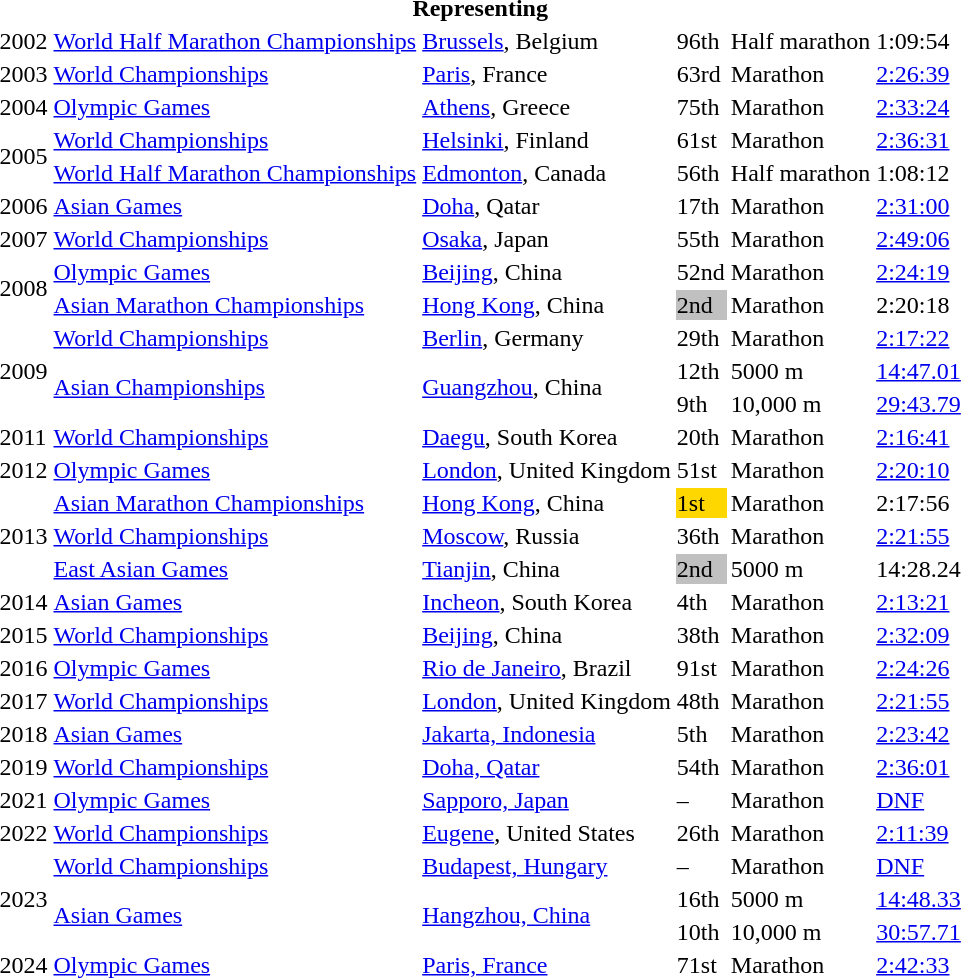<table>
<tr>
<th colspan="6">Representing </th>
</tr>
<tr>
<td>2002</td>
<td><a href='#'>World Half Marathon Championships</a></td>
<td><a href='#'>Brussels</a>, Belgium</td>
<td>96th</td>
<td>Half marathon</td>
<td>1:09:54</td>
</tr>
<tr>
<td>2003</td>
<td><a href='#'>World Championships</a></td>
<td><a href='#'>Paris</a>, France</td>
<td>63rd</td>
<td>Marathon</td>
<td><a href='#'>2:26:39</a></td>
</tr>
<tr>
<td>2004</td>
<td><a href='#'>Olympic Games</a></td>
<td><a href='#'>Athens</a>, Greece</td>
<td>75th</td>
<td>Marathon</td>
<td><a href='#'>2:33:24</a></td>
</tr>
<tr>
<td rowspan=2>2005</td>
<td><a href='#'>World Championships</a></td>
<td><a href='#'>Helsinki</a>, Finland</td>
<td>61st</td>
<td>Marathon</td>
<td><a href='#'>2:36:31</a></td>
</tr>
<tr>
<td><a href='#'>World Half Marathon Championships</a></td>
<td><a href='#'>Edmonton</a>, Canada</td>
<td>56th</td>
<td>Half marathon</td>
<td>1:08:12</td>
</tr>
<tr>
<td>2006</td>
<td><a href='#'>Asian Games</a></td>
<td><a href='#'>Doha</a>, Qatar</td>
<td>17th</td>
<td>Marathon</td>
<td><a href='#'>2:31:00</a></td>
</tr>
<tr>
<td>2007</td>
<td><a href='#'>World Championships</a></td>
<td><a href='#'>Osaka</a>, Japan</td>
<td>55th</td>
<td>Marathon</td>
<td><a href='#'>2:49:06</a></td>
</tr>
<tr>
<td rowspan=2>2008</td>
<td><a href='#'>Olympic Games</a></td>
<td><a href='#'>Beijing</a>, China</td>
<td>52nd</td>
<td>Marathon</td>
<td><a href='#'>2:24:19</a></td>
</tr>
<tr>
<td><a href='#'>Asian Marathon Championships</a></td>
<td><a href='#'>Hong Kong</a>, China</td>
<td bgcolor=silver>2nd</td>
<td>Marathon</td>
<td>2:20:18</td>
</tr>
<tr>
<td rowspan=3>2009</td>
<td><a href='#'>World Championships</a></td>
<td><a href='#'>Berlin</a>, Germany</td>
<td>29th</td>
<td>Marathon</td>
<td><a href='#'>2:17:22</a></td>
</tr>
<tr>
<td rowspan=2><a href='#'>Asian Championships</a></td>
<td rowspan=2><a href='#'>Guangzhou</a>, China</td>
<td>12th</td>
<td>5000 m</td>
<td><a href='#'>14:47.01</a></td>
</tr>
<tr>
<td>9th</td>
<td>10,000 m</td>
<td><a href='#'>29:43.79</a></td>
</tr>
<tr>
<td>2011</td>
<td><a href='#'>World Championships</a></td>
<td><a href='#'>Daegu</a>, South Korea</td>
<td>20th</td>
<td>Marathon</td>
<td><a href='#'>2:16:41</a></td>
</tr>
<tr>
<td>2012</td>
<td><a href='#'>Olympic Games</a></td>
<td><a href='#'>London</a>, United Kingdom</td>
<td>51st</td>
<td>Marathon</td>
<td><a href='#'>2:20:10</a></td>
</tr>
<tr>
<td rowspan=3>2013</td>
<td><a href='#'>Asian Marathon Championships</a></td>
<td><a href='#'>Hong Kong</a>, China</td>
<td bgcolor=gold>1st</td>
<td>Marathon</td>
<td>2:17:56</td>
</tr>
<tr>
<td><a href='#'>World Championships</a></td>
<td><a href='#'>Moscow</a>, Russia</td>
<td>36th</td>
<td>Marathon</td>
<td><a href='#'>2:21:55</a></td>
</tr>
<tr>
<td><a href='#'>East Asian Games</a></td>
<td><a href='#'>Tianjin</a>, China</td>
<td bgcolor=silver>2nd</td>
<td>5000 m</td>
<td>14:28.24</td>
</tr>
<tr>
<td>2014</td>
<td><a href='#'>Asian Games</a></td>
<td><a href='#'>Incheon</a>, South Korea</td>
<td>4th</td>
<td>Marathon</td>
<td><a href='#'>2:13:21</a></td>
</tr>
<tr>
<td>2015</td>
<td><a href='#'>World Championships</a></td>
<td><a href='#'>Beijing</a>, China</td>
<td>38th</td>
<td>Marathon</td>
<td><a href='#'>2:32:09</a></td>
</tr>
<tr>
<td>2016</td>
<td><a href='#'>Olympic Games</a></td>
<td><a href='#'>Rio de Janeiro</a>, Brazil</td>
<td>91st</td>
<td>Marathon</td>
<td><a href='#'>2:24:26</a></td>
</tr>
<tr>
<td>2017</td>
<td><a href='#'>World Championships</a></td>
<td><a href='#'>London</a>, United Kingdom</td>
<td>48th</td>
<td>Marathon</td>
<td><a href='#'>2:21:55</a></td>
</tr>
<tr>
<td>2018</td>
<td><a href='#'>Asian Games</a></td>
<td><a href='#'>Jakarta, Indonesia</a></td>
<td>5th</td>
<td>Marathon</td>
<td><a href='#'>2:23:42</a></td>
</tr>
<tr>
<td>2019</td>
<td><a href='#'>World Championships</a></td>
<td><a href='#'>Doha, Qatar</a></td>
<td>54th</td>
<td>Marathon</td>
<td><a href='#'>2:36:01</a></td>
</tr>
<tr>
<td>2021</td>
<td><a href='#'>Olympic Games</a></td>
<td><a href='#'>Sapporo, Japan</a></td>
<td>–</td>
<td>Marathon</td>
<td><a href='#'>DNF</a></td>
</tr>
<tr>
<td>2022</td>
<td><a href='#'>World Championships</a></td>
<td><a href='#'>Eugene</a>, United States</td>
<td>26th</td>
<td>Marathon</td>
<td><a href='#'>2:11:39</a></td>
</tr>
<tr>
<td rowspan=3>2023</td>
<td><a href='#'>World Championships</a></td>
<td><a href='#'>Budapest, Hungary</a></td>
<td>–</td>
<td>Marathon</td>
<td><a href='#'>DNF</a></td>
</tr>
<tr>
<td rowspan=2><a href='#'>Asian Games</a></td>
<td rowspan=2><a href='#'>Hangzhou, China</a></td>
<td>16th</td>
<td>5000 m</td>
<td><a href='#'>14:48.33</a></td>
</tr>
<tr>
<td>10th</td>
<td>10,000 m</td>
<td><a href='#'>30:57.71</a></td>
</tr>
<tr>
<td>2024</td>
<td><a href='#'>Olympic Games</a></td>
<td><a href='#'>Paris, France</a></td>
<td>71st</td>
<td>Marathon</td>
<td><a href='#'>2:42:33</a></td>
</tr>
</table>
